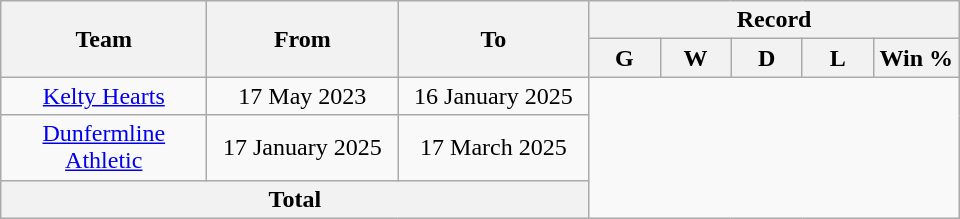<table class="wikitable" style="text-align: center">
<tr>
<th rowspan="2!" style="width:130px;">Team</th>
<th rowspan="2!" style="width:120px;">From</th>
<th rowspan="2!" style="width:120px;">To</th>
<th colspan=5>Record</th>
</tr>
<tr>
<th width=40>G</th>
<th width=40>W</th>
<th width=40>D</th>
<th width=40>L</th>
<th width=50>Win %</th>
</tr>
<tr>
<td align=centre><a href='#'>Kelty Hearts</a></td>
<td align=centre>17 May 2023</td>
<td align=centre>16 January 2025<br></td>
</tr>
<tr>
<td align=centre><a href='#'>Dunfermline Athletic</a></td>
<td align=centre>17 January 2025</td>
<td align=centre>17 March 2025<br></td>
</tr>
<tr>
<th colspan=3>Total<br></th>
</tr>
</table>
